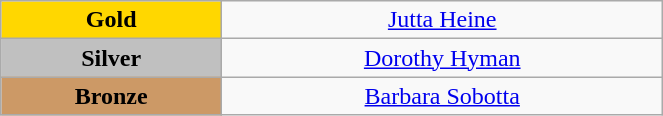<table class="wikitable" style="text-align:center; " width="35%">
<tr>
<td bgcolor="gold"><strong>Gold</strong></td>
<td><a href='#'>Jutta Heine</a><br>  <small><em></em></small></td>
</tr>
<tr>
<td bgcolor="silver"><strong>Silver</strong></td>
<td><a href='#'>Dorothy Hyman</a><br>  <small><em></em></small></td>
</tr>
<tr>
<td bgcolor="CC9966"><strong>Bronze</strong></td>
<td><a href='#'>Barbara Sobotta</a><br>  <small><em></em></small></td>
</tr>
</table>
